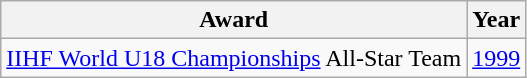<table class="wikitable">
<tr>
<th>Award</th>
<th>Year</th>
</tr>
<tr>
<td><a href='#'>IIHF World U18 Championships</a> All-Star Team</td>
<td><a href='#'>1999</a></td>
</tr>
</table>
